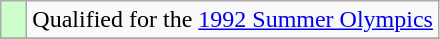<table class="wikitable">
<tr>
<td width=10px bgcolor=#ccffcc></td>
<td>Qualified for the <a href='#'>1992 Summer Olympics</a></td>
</tr>
<tr>
</tr>
</table>
